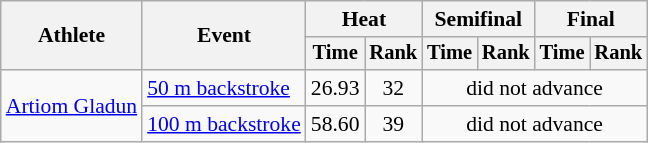<table class=wikitable style="font-size:90%">
<tr>
<th rowspan="2">Athlete</th>
<th rowspan="2">Event</th>
<th colspan="2">Heat</th>
<th colspan="2">Semifinal</th>
<th colspan="2">Final</th>
</tr>
<tr style="font-size:95%">
<th>Time</th>
<th>Rank</th>
<th>Time</th>
<th>Rank</th>
<th>Time</th>
<th>Rank</th>
</tr>
<tr align=center>
<td align=left rowspan=2><a href='#'>Artiom Gladun</a></td>
<td align=left><a href='#'>50 m backstroke</a></td>
<td>26.93</td>
<td>32</td>
<td colspan=4>did not advance</td>
</tr>
<tr align=center>
<td align=left><a href='#'>100 m backstroke</a></td>
<td>58.60</td>
<td>39</td>
<td colspan=4>did not advance</td>
</tr>
</table>
